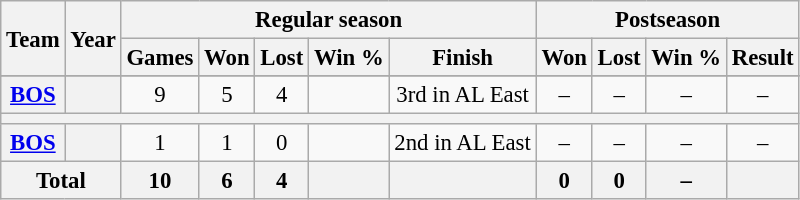<table class="wikitable" style="font-size: 95%; text-align:center;">
<tr>
<th rowspan="2">Team</th>
<th rowspan="2">Year</th>
<th colspan="5">Regular season</th>
<th colspan="4">Postseason</th>
</tr>
<tr>
<th>Games</th>
<th>Won</th>
<th>Lost</th>
<th>Win %</th>
<th>Finish</th>
<th>Won</th>
<th>Lost</th>
<th>Win %</th>
<th>Result</th>
</tr>
<tr>
</tr>
<tr>
<th><a href='#'>BOS</a></th>
<th></th>
<td>9</td>
<td>5</td>
<td>4</td>
<td></td>
<td>3rd in AL East</td>
<td>–</td>
<td>–</td>
<td>–</td>
<td>–</td>
</tr>
<tr>
<th colspan="11"></th>
</tr>
<tr>
<th><a href='#'>BOS</a></th>
<th></th>
<td>1</td>
<td>1</td>
<td>0</td>
<td></td>
<td>2nd in AL East</td>
<td>–</td>
<td>–</td>
<td>–</td>
<td>–</td>
</tr>
<tr>
<th colspan="2">Total</th>
<th>10</th>
<th>6</th>
<th>4</th>
<th></th>
<th></th>
<th>0</th>
<th>0</th>
<th>–</th>
<th></th>
</tr>
</table>
